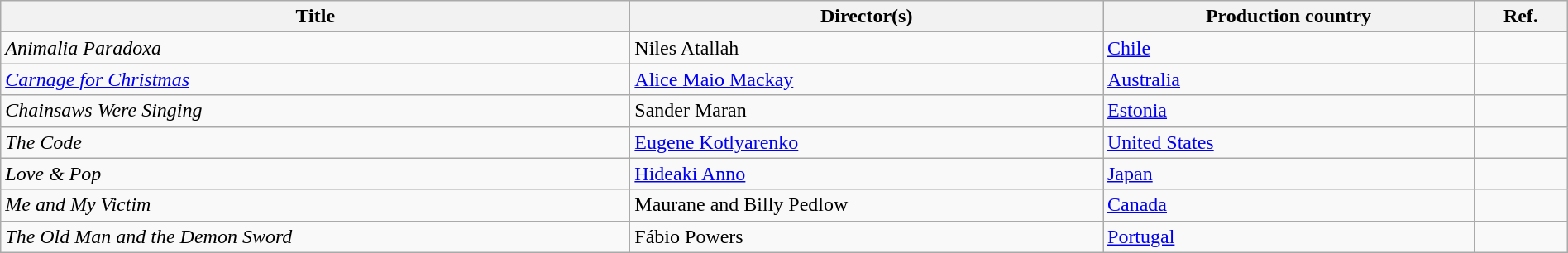<table class="wikitable" width=100%>
<tr>
<th scope="col">Title</th>
<th scope="col">Director(s)</th>
<th scope="col">Production country</th>
<th scope="col">Ref.</th>
</tr>
<tr>
<td><em>Animalia Paradoxa</em></td>
<td>Niles Atallah</td>
<td><a href='#'>Chile</a></td>
<td align="center"></td>
</tr>
<tr>
<td><em><a href='#'>Carnage for Christmas</a></em></td>
<td><a href='#'>Alice Maio Mackay</a></td>
<td><a href='#'>Australia</a></td>
<td align="center"></td>
</tr>
<tr>
<td><em>Chainsaws Were Singing</em></td>
<td>Sander Maran</td>
<td><a href='#'>Estonia</a></td>
<td align="center"></td>
</tr>
<tr>
<td><em>The Code</em></td>
<td><a href='#'>Eugene Kotlyarenko</a></td>
<td><a href='#'>United States</a></td>
<td align="center"></td>
</tr>
<tr>
<td><em>Love & Pop</em></td>
<td><a href='#'>Hideaki Anno</a></td>
<td><a href='#'>Japan</a></td>
<td align="center"></td>
</tr>
<tr>
<td><em>Me and My Victim</em></td>
<td>Maurane and Billy Pedlow</td>
<td><a href='#'>Canada</a></td>
<td align="center"></td>
</tr>
<tr>
<td><em>The Old Man and the Demon Sword</em></td>
<td>Fábio Powers</td>
<td><a href='#'>Portugal</a></td>
<td align="center"></td>
</tr>
</table>
